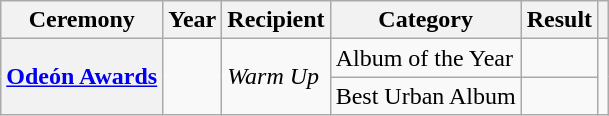<table class="wikitable plainrowheaders">
<tr>
<th scope="col">Ceremony</th>
<th scope="col">Year</th>
<th scope="col">Recipient</th>
<th scope="col">Category</th>
<th scope="col">Result</th>
<th scope="col"></th>
</tr>
<tr>
<th scope="row" rowspan="2"><a href='#'>Odeón Awards</a></th>
<td rowspan="2"></td>
<td rowspan="2"><em>Warm Up</em></td>
<td>Album of the Year</td>
<td></td>
<td rowspan="2"></td>
</tr>
<tr>
<td>Best Urban Album</td>
<td></td>
</tr>
</table>
